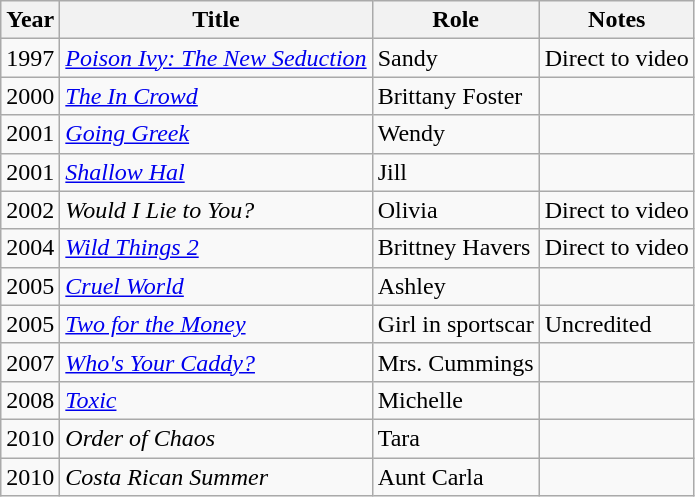<table class="wikitable sortable">
<tr>
<th>Year</th>
<th>Title</th>
<th>Role</th>
<th class="unsortable">Notes</th>
</tr>
<tr>
<td>1997</td>
<td><em><a href='#'>Poison Ivy: The New Seduction</a></em></td>
<td>Sandy</td>
<td>Direct to video</td>
</tr>
<tr>
<td>2000</td>
<td><em><a href='#'>The In Crowd</a></em></td>
<td>Brittany Foster</td>
<td></td>
</tr>
<tr>
<td>2001</td>
<td><em><a href='#'>Going Greek</a></em></td>
<td>Wendy</td>
<td></td>
</tr>
<tr>
<td>2001</td>
<td><em><a href='#'>Shallow Hal</a></em></td>
<td>Jill</td>
<td></td>
</tr>
<tr>
<td>2002</td>
<td><em>Would I Lie to You?</em></td>
<td>Olivia</td>
<td>Direct to video</td>
</tr>
<tr>
<td>2004</td>
<td><em><a href='#'>Wild Things 2</a></em></td>
<td>Brittney Havers</td>
<td>Direct to video</td>
</tr>
<tr>
<td>2005</td>
<td><em><a href='#'>Cruel World</a></em></td>
<td>Ashley</td>
<td></td>
</tr>
<tr>
<td>2005</td>
<td><em><a href='#'>Two for the Money</a></em></td>
<td>Girl in sportscar</td>
<td>Uncredited</td>
</tr>
<tr>
<td>2007</td>
<td><em><a href='#'>Who's Your Caddy?</a></em></td>
<td>Mrs. Cummings</td>
<td></td>
</tr>
<tr>
<td>2008</td>
<td><em><a href='#'>Toxic</a></em></td>
<td>Michelle</td>
<td></td>
</tr>
<tr>
<td>2010</td>
<td><em>Order of Chaos</em></td>
<td>Tara</td>
<td></td>
</tr>
<tr>
<td>2010</td>
<td><em>Costa Rican Summer</em></td>
<td>Aunt Carla</td>
<td></td>
</tr>
</table>
